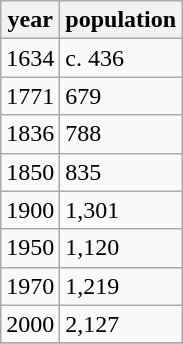<table class="wikitable">
<tr>
<th>year</th>
<th>population</th>
</tr>
<tr>
<td>1634</td>
<td>c. 436</td>
</tr>
<tr>
<td>1771</td>
<td>679</td>
</tr>
<tr>
<td>1836</td>
<td>788</td>
</tr>
<tr>
<td>1850</td>
<td>835</td>
</tr>
<tr>
<td>1900</td>
<td>1,301</td>
</tr>
<tr>
<td>1950</td>
<td>1,120</td>
</tr>
<tr>
<td>1970</td>
<td>1,219</td>
</tr>
<tr>
<td>2000</td>
<td>2,127</td>
</tr>
<tr>
</tr>
</table>
